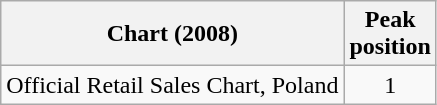<table class="wikitable">
<tr>
<th align="left">Chart (2008)</th>
<th align="center">Peak<br>position</th>
</tr>
<tr>
<td>Official Retail Sales Chart, Poland</td>
<td align="center">1</td>
</tr>
</table>
